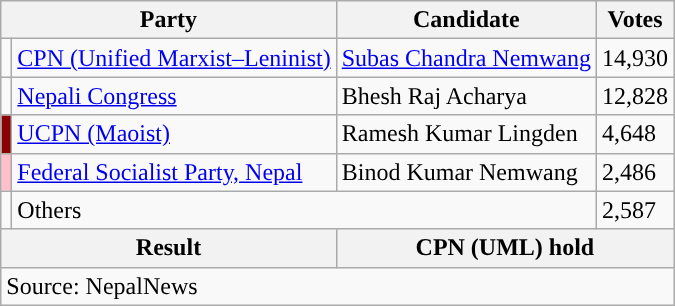<table class="wikitable">
<tr>
<th colspan="2">Party</th>
<th>Candidate</th>
<th>Votes</th>
</tr>
<tr>
<td style="background-color:"></td>
<td><a href='#'>CPN (Unified Marxist–Leninist)</a></td>
<td><a href='#'>Subas Chandra Nemwang</a></td>
<td>14,930</td>
</tr>
<tr>
<td style="background-color:"></td>
<td><a href='#'>Nepali Congress</a></td>
<td>Bhesh Raj Acharya</td>
<td>12,828</td>
</tr>
<tr>
<td style="background-color:darkred"></td>
<td><a href='#'>UCPN (Maoist)</a></td>
<td>Ramesh Kumar Lingden</td>
<td>4,648</td>
</tr>
<tr>
<td style="background-color:#ffc0cb"></td>
<td><a href='#'>Federal Socialist Party, Nepal</a></td>
<td>Binod Kumar Nemwang</td>
<td>2,486</td>
</tr>
<tr>
<td></td>
<td colspan="2">Others</td>
<td>2,587</td>
</tr>
<tr>
<th colspan="2">Result</th>
<th colspan="2">CPN (UML) hold</th>
</tr>
<tr>
<td colspan="4">Source: NepalNews</td>
</tr>
</table>
